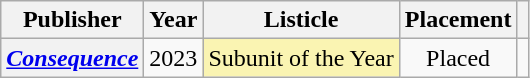<table class="wikitable sortable plainrowheaders" style="text-align:center">
<tr>
<th scope="col">Publisher</th>
<th scope="col">Year</th>
<th scope="col">Listicle</th>
<th scope="col">Placement</th>
<th scope="col" class="unsortable"></th>
</tr>
<tr>
<th scope="row"><em><a href='#'>Consequence</a></em></th>
<td>2023</td>
<td style="background-color:#faf4b2"> Subunit of the Year</td>
<td>Placed</td>
<td></td>
</tr>
</table>
